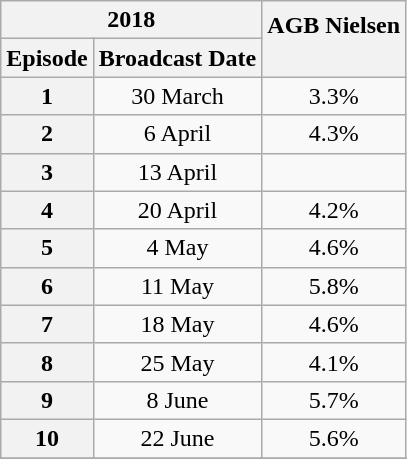<table class=wikitable style=text-align:center>
<tr>
<th colspan=2>2018</th>
<th rowspan=2>AGB Nielsen<br><br></th>
</tr>
<tr>
<th>Episode</th>
<th>Broadcast Date</th>
</tr>
<tr>
<th>1</th>
<td>30 March</td>
<td>3.3%</td>
</tr>
<tr>
<th>2</th>
<td>6 April</td>
<td>4.3%</td>
</tr>
<tr>
<th>3</th>
<td>13 April</td>
<td></td>
</tr>
<tr>
<th>4</th>
<td>20 April</td>
<td>4.2%</td>
</tr>
<tr>
<th>5</th>
<td>4 May</td>
<td>4.6%</td>
</tr>
<tr>
<th>6</th>
<td>11 May</td>
<td>5.8%</td>
</tr>
<tr>
<th>7</th>
<td>18 May</td>
<td>4.6%</td>
</tr>
<tr>
<th>8</th>
<td>25 May</td>
<td>4.1%</td>
</tr>
<tr>
<th>9</th>
<td>8 June</td>
<td>5.7%</td>
</tr>
<tr>
<th>10</th>
<td>22 June</td>
<td>5.6%</td>
</tr>
<tr>
</tr>
</table>
